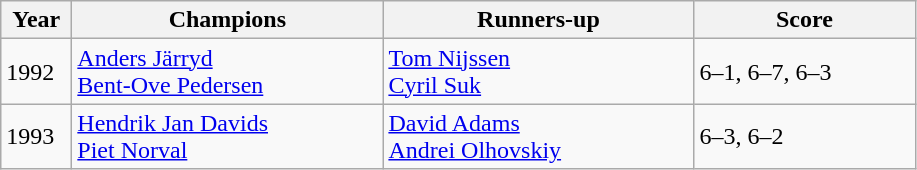<table class="wikitable">
<tr>
<th style="width:40px">Year</th>
<th style="width:200px">Champions</th>
<th style="width:200px">Runners-up</th>
<th style="width:140px" class="unsortable">Score</th>
</tr>
<tr>
<td>1992</td>
<td> <a href='#'>Anders Järryd</a><br> <a href='#'>Bent-Ove Pedersen</a></td>
<td> <a href='#'>Tom Nijssen</a><br> <a href='#'>Cyril Suk</a></td>
<td>6–1, 6–7, 6–3</td>
</tr>
<tr>
<td>1993</td>
<td> <a href='#'>Hendrik Jan Davids</a><br> <a href='#'>Piet Norval</a></td>
<td> <a href='#'>David Adams</a><br> <a href='#'>Andrei Olhovskiy</a></td>
<td>6–3, 6–2</td>
</tr>
</table>
